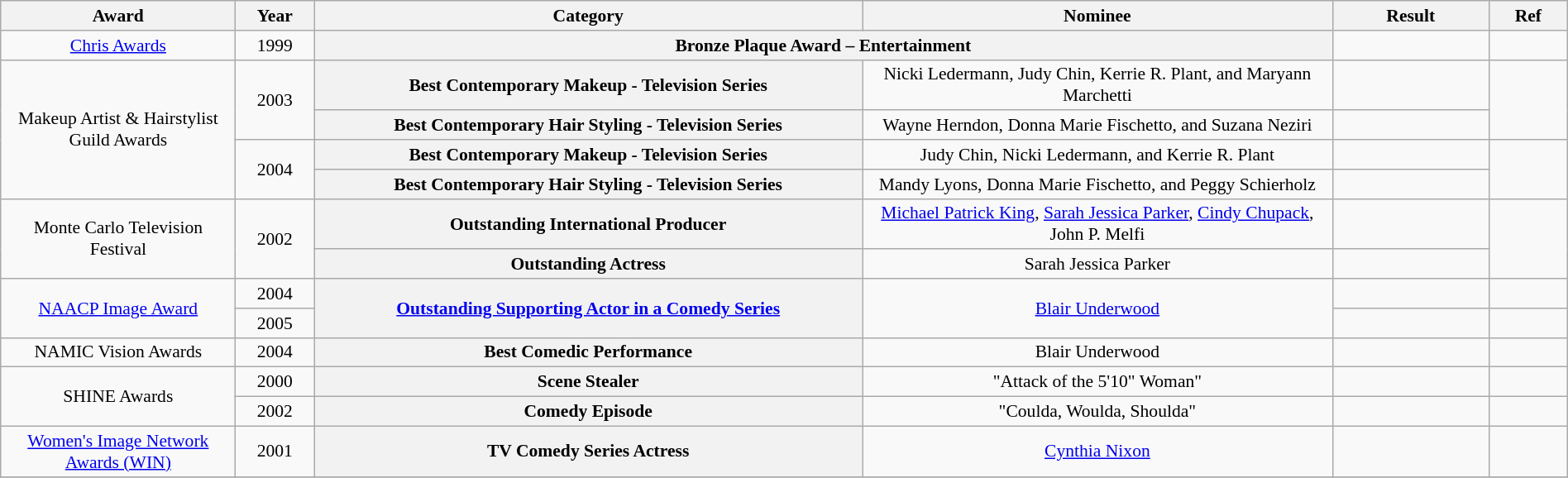<table class="wikitable plainrowheaders" style="font-size: 90%; text-align:center" width=100%>
<tr>
<th scope="col" width="15%">Award</th>
<th scope="col" width="5%">Year</th>
<th scope="col" width="35%">Category</th>
<th scope="col" width="30%">Nominee</th>
<th scope="col" width="10%">Result</th>
<th scope="col" width="5%">Ref</th>
</tr>
<tr>
<td><a href='#'>Chris Awards</a></td>
<td>1999</td>
<th scope="row" style="text-align:center" colspan="2">Bronze Plaque Award – Entertainment</th>
<td></td>
<td></td>
</tr>
<tr>
<td rowspan="4">Makeup Artist & Hairstylist Guild Awards</td>
<td rowspan="2">2003</td>
<th scope="row" style="text-align:center">Best Contemporary Makeup - Television Series</th>
<td>Nicki Ledermann, Judy Chin, Kerrie R. Plant, and Maryann Marchetti</td>
<td></td>
<td rowspan="2"></td>
</tr>
<tr>
<th scope="row" style="text-align:center">Best Contemporary Hair Styling - Television Series</th>
<td>Wayne Herndon, Donna Marie Fischetto, and Suzana Neziri</td>
<td></td>
</tr>
<tr>
<td rowspan="2">2004</td>
<th scope="row" style="text-align:center">Best Contemporary Makeup - Television Series</th>
<td>Judy Chin, Nicki Ledermann, and Kerrie R. Plant</td>
<td></td>
<td rowspan="2"></td>
</tr>
<tr>
<th scope="row" style="text-align:center">Best Contemporary Hair Styling - Television Series</th>
<td>Mandy Lyons, Donna Marie Fischetto, and Peggy Schierholz</td>
<td></td>
</tr>
<tr>
<td rowspan="2">Monte Carlo Television Festival</td>
<td rowspan="2">2002</td>
<th scope="row" style="text-align:center">Outstanding International Producer</th>
<td><a href='#'>Michael Patrick King</a>, <a href='#'>Sarah Jessica Parker</a>, <a href='#'>Cindy Chupack</a>, John P. Melfi</td>
<td></td>
<td rowspan="2"></td>
</tr>
<tr>
<th scope="row" style="text-align:center">Outstanding Actress</th>
<td>Sarah Jessica Parker</td>
<td></td>
</tr>
<tr>
<td rowspan="2"><a href='#'>NAACP Image Award</a></td>
<td>2004</td>
<th scope="row" style="text-align:center" rowspan="2"><a href='#'>Outstanding Supporting Actor in a Comedy Series</a></th>
<td rowspan="2"><a href='#'>Blair Underwood</a></td>
<td></td>
<td></td>
</tr>
<tr>
<td>2005</td>
<td></td>
<td></td>
</tr>
<tr>
<td>NAMIC Vision Awards</td>
<td>2004</td>
<th scope="row" style="text-align:center">Best Comedic Performance</th>
<td>Blair Underwood</td>
<td></td>
<td></td>
</tr>
<tr>
<td rowspan="2">SHINE Awards</td>
<td>2000</td>
<th scope="row" style="text-align:center">Scene Stealer</th>
<td>"Attack of the 5'10" Woman"</td>
<td></td>
<td></td>
</tr>
<tr>
<td>2002</td>
<th scope="row" style="text-align:center">Comedy Episode</th>
<td>"Coulda, Woulda, Shoulda"</td>
<td></td>
<td></td>
</tr>
<tr>
<td><a href='#'>Women's Image Network Awards (WIN)</a></td>
<td>2001</td>
<th scope="row" style="text-align:center">TV Comedy Series Actress</th>
<td><a href='#'>Cynthia Nixon</a><br></td>
<td></td>
<td></td>
</tr>
<tr>
</tr>
</table>
